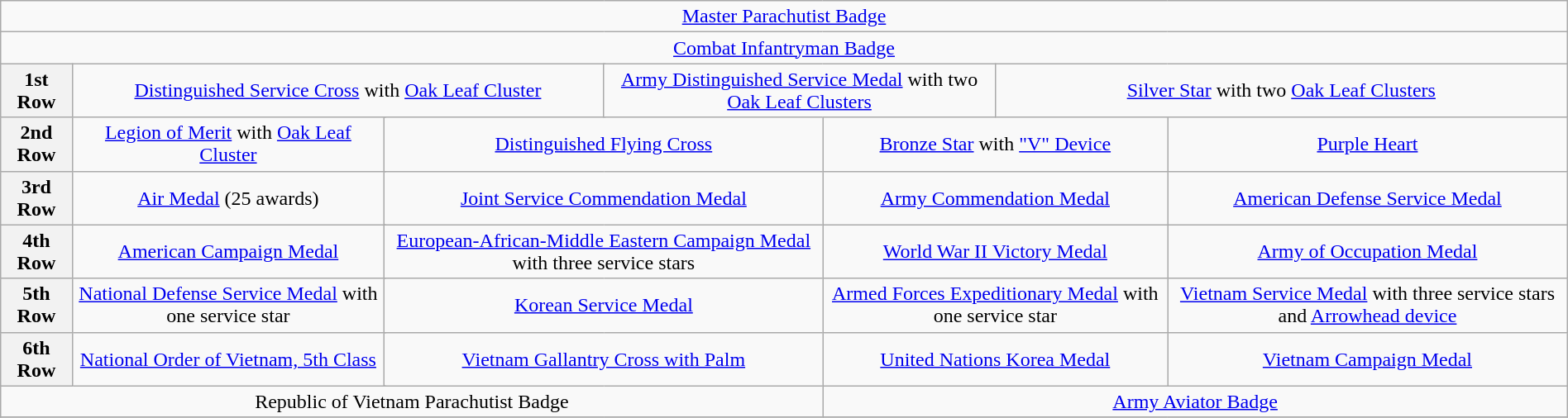<table class="wikitable" style="margin:1em auto; text-align:center;">
<tr>
<td colspan="19"><a href='#'>Master Parachutist Badge</a></td>
</tr>
<tr>
<td colspan="19"><a href='#'>Combat Infantryman Badge</a></td>
</tr>
<tr>
<th>1st Row</th>
<td colspan="6"><a href='#'>Distinguished Service Cross</a> with <a href='#'>Oak Leaf Cluster</a></td>
<td colspan="5"><a href='#'>Army Distinguished Service Medal</a> with two <a href='#'>Oak Leaf Clusters</a></td>
<td colspan="5"><a href='#'>Silver Star</a> with two <a href='#'>Oak Leaf Clusters</a></td>
</tr>
<tr>
<th>2nd Row</th>
<td colspan="4"><a href='#'>Legion of Merit</a> with <a href='#'>Oak Leaf Cluster</a></td>
<td colspan="4"><a href='#'>Distinguished Flying Cross</a></td>
<td colspan="4"><a href='#'>Bronze Star</a> with <a href='#'>"V" Device</a></td>
<td colspan="4"><a href='#'>Purple Heart</a></td>
</tr>
<tr>
<th>3rd Row</th>
<td colspan="4"><a href='#'>Air Medal</a> (25 awards)</td>
<td colspan="4"><a href='#'>Joint Service Commendation Medal</a></td>
<td colspan="4"><a href='#'>Army Commendation Medal</a></td>
<td colspan="4"><a href='#'>American Defense Service Medal</a></td>
</tr>
<tr>
<th>4th Row</th>
<td colspan="4"><a href='#'>American Campaign Medal</a></td>
<td colspan="4"><a href='#'>European-African-Middle Eastern Campaign Medal</a> with three service stars</td>
<td colspan="4"><a href='#'>World War II Victory Medal</a></td>
<td colspan="4"><a href='#'>Army of Occupation Medal</a></td>
</tr>
<tr>
<th>5th Row</th>
<td colspan="4"><a href='#'>National Defense Service Medal</a> with one service star</td>
<td colspan="4"><a href='#'>Korean Service Medal</a></td>
<td colspan="4"><a href='#'>Armed Forces Expeditionary Medal</a> with one service star</td>
<td colspan="4"><a href='#'>Vietnam Service Medal</a> with three service stars and <a href='#'>Arrowhead device</a></td>
</tr>
<tr>
<th>6th Row</th>
<td colspan="4"><a href='#'>National Order of Vietnam, 5th Class</a></td>
<td colspan="4"><a href='#'>Vietnam Gallantry Cross with Palm</a></td>
<td colspan="4"><a href='#'>United Nations Korea Medal</a></td>
<td colspan="4"><a href='#'>Vietnam Campaign Medal</a></td>
</tr>
<tr>
<td colspan="9">Republic of Vietnam Parachutist Badge</td>
<td colspan="10"><a href='#'>Army Aviator Badge</a></td>
</tr>
<tr>
</tr>
</table>
